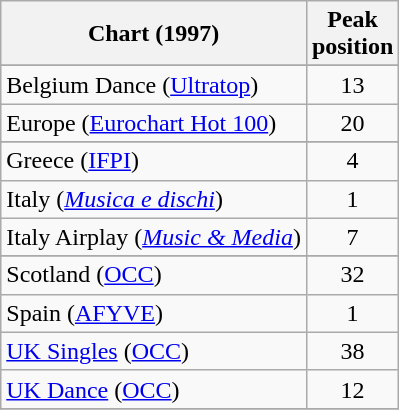<table class="wikitable sortable">
<tr>
<th>Chart (1997)</th>
<th>Peak<br>position</th>
</tr>
<tr>
</tr>
<tr>
</tr>
<tr>
<td>Belgium Dance (<a href='#'>Ultratop</a>)</td>
<td style="text-align:center;">13</td>
</tr>
<tr>
<td>Europe (<a href='#'>Eurochart Hot 100</a>)</td>
<td style="text-align:center;">20</td>
</tr>
<tr>
</tr>
<tr>
</tr>
<tr>
<td>Greece (<a href='#'>IFPI</a>)</td>
<td style="text-align:center;">4</td>
</tr>
<tr>
<td>Italy (<em><a href='#'>Musica e dischi</a></em>)</td>
<td style="text-align:center;">1</td>
</tr>
<tr>
<td>Italy Airplay (<em><a href='#'>Music & Media</a></em>)</td>
<td style="text-align:center;">7</td>
</tr>
<tr>
</tr>
<tr>
</tr>
<tr>
<td>Scotland (<a href='#'>OCC</a>)</td>
<td align="center">32</td>
</tr>
<tr>
<td>Spain (<a href='#'>AFYVE</a>)</td>
<td align="center">1</td>
</tr>
<tr>
<td><a href='#'>UK Singles</a> (<a href='#'>OCC</a>)</td>
<td align="center">38</td>
</tr>
<tr>
<td><a href='#'>UK Dance</a> (<a href='#'>OCC</a>)</td>
<td align="center">12</td>
</tr>
<tr>
</tr>
</table>
